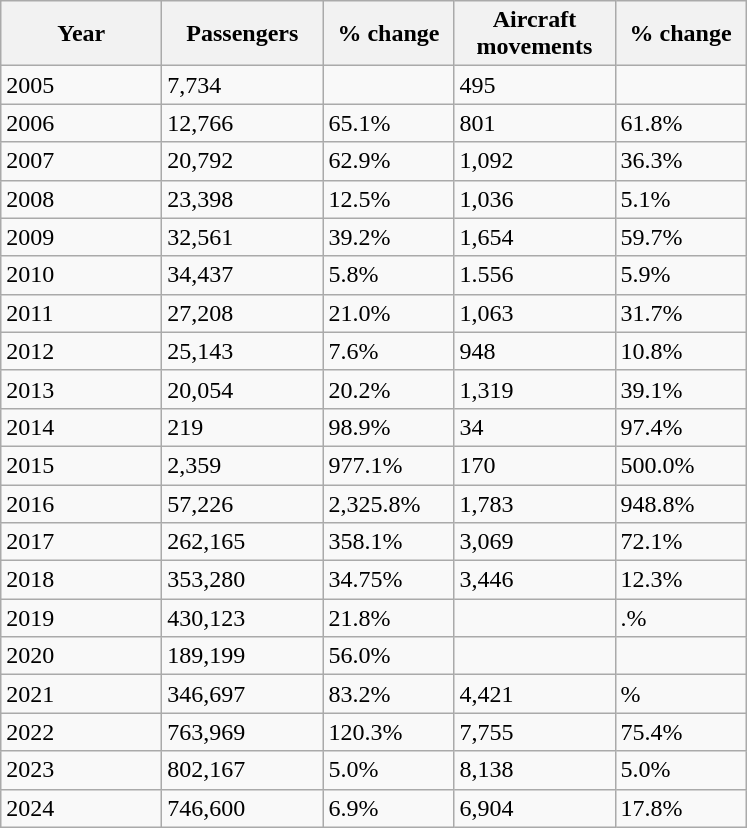<table class="wikitable">
<tr>
<th width="100">Year</th>
<th width="100">Passengers</th>
<th width="80">% change</th>
<th width="100">Aircraft movements</th>
<th width="80">% change</th>
</tr>
<tr>
<td>2005</td>
<td>7,734</td>
<td></td>
<td>495</td>
<td></td>
</tr>
<tr>
<td>2006</td>
<td>12,766</td>
<td>65.1% </td>
<td>801</td>
<td>61.8% </td>
</tr>
<tr>
<td>2007</td>
<td>20,792</td>
<td>62.9% </td>
<td>1,092</td>
<td>36.3% </td>
</tr>
<tr>
<td>2008</td>
<td>23,398</td>
<td>12.5% </td>
<td>1,036</td>
<td>5.1% </td>
</tr>
<tr>
<td>2009</td>
<td>32,561</td>
<td>39.2% </td>
<td>1,654</td>
<td>59.7% </td>
</tr>
<tr>
<td>2010</td>
<td>34,437</td>
<td>5.8% </td>
<td>1.556</td>
<td>5.9% </td>
</tr>
<tr>
<td>2011</td>
<td>27,208</td>
<td>21.0% </td>
<td>1,063</td>
<td>31.7% </td>
</tr>
<tr>
<td>2012</td>
<td>25,143</td>
<td>7.6% </td>
<td>948</td>
<td>10.8% </td>
</tr>
<tr>
<td>2013</td>
<td>20,054</td>
<td>20.2% </td>
<td>1,319</td>
<td>39.1% </td>
</tr>
<tr>
<td>2014</td>
<td>219</td>
<td>98.9% </td>
<td>34</td>
<td>97.4% </td>
</tr>
<tr>
<td>2015</td>
<td>2,359</td>
<td>977.1% </td>
<td>170</td>
<td>500.0% </td>
</tr>
<tr>
<td>2016</td>
<td>57,226</td>
<td>2,325.8% </td>
<td>1,783</td>
<td>948.8% </td>
</tr>
<tr>
<td>2017</td>
<td>262,165</td>
<td>358.1% </td>
<td>3,069</td>
<td>72.1% </td>
</tr>
<tr>
<td>2018</td>
<td>353,280</td>
<td>34.75% </td>
<td>3,446</td>
<td>12.3% </td>
</tr>
<tr>
<td>2019</td>
<td>430,123</td>
<td>21.8% </td>
<td></td>
<td>.% </td>
</tr>
<tr>
<td>2020</td>
<td>189,199</td>
<td>56.0% </td>
<td></td>
<td></td>
</tr>
<tr>
<td>2021</td>
<td>346,697</td>
<td>83.2% </td>
<td>4,421</td>
<td>% </td>
</tr>
<tr>
<td>2022</td>
<td>763,969</td>
<td>120.3% </td>
<td>7,755</td>
<td>75.4% </td>
</tr>
<tr>
<td>2023</td>
<td>802,167</td>
<td>5.0% </td>
<td>8,138</td>
<td>5.0% </td>
</tr>
<tr>
<td>2024</td>
<td>746,600</td>
<td>6.9% </td>
<td>6,904</td>
<td>17.8% </td>
</tr>
</table>
